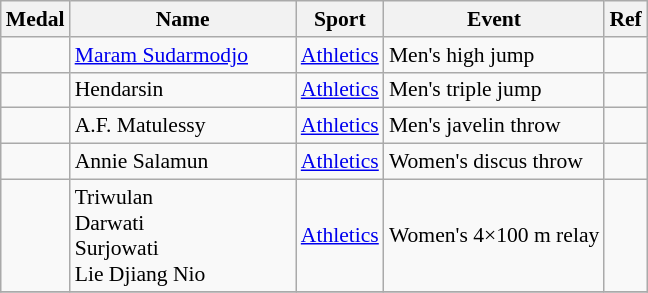<table class="wikitable sortable" style="font-size:90%">
<tr>
<th>Medal</th>
<th style="width:10em">Name</th>
<th>Sport</th>
<th>Event</th>
<th>Ref</th>
</tr>
<tr>
<td></td>
<td><a href='#'>Maram Sudarmodjo</a></td>
<td> <a href='#'>Athletics</a></td>
<td>Men's high jump</td>
<td align="center"></td>
</tr>
<tr>
<td></td>
<td>Hendarsin</td>
<td> <a href='#'>Athletics</a></td>
<td>Men's triple jump</td>
<td align="center"></td>
</tr>
<tr>
<td></td>
<td>A.F. Matulessy</td>
<td> <a href='#'>Athletics</a></td>
<td>Men's javelin throw</td>
<td align="center"></td>
</tr>
<tr>
<td></td>
<td>Annie Salamun</td>
<td> <a href='#'>Athletics</a></td>
<td>Women's discus throw</td>
<td align="center"></td>
</tr>
<tr>
<td></td>
<td>Triwulan<br>Darwati<br>Surjowati<br>Lie Djiang Nio</td>
<td> <a href='#'>Athletics</a></td>
<td>Women's 4×100 m relay</td>
<td align="center"></td>
</tr>
<tr>
</tr>
</table>
